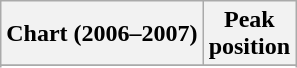<table class="wikitable sortable plainrowheaders" style="text-align:center">
<tr>
<th scope="col">Chart (2006–2007)</th>
<th scope="col">Peak<br>position</th>
</tr>
<tr>
</tr>
<tr>
</tr>
<tr>
</tr>
<tr>
</tr>
<tr>
</tr>
<tr>
</tr>
<tr>
</tr>
<tr>
</tr>
<tr>
</tr>
<tr>
</tr>
</table>
